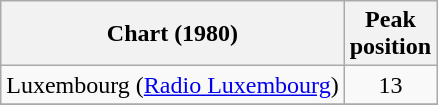<table class="wikitable">
<tr>
<th>Chart (1980)</th>
<th>Peak<br>position</th>
</tr>
<tr>
<td>Luxembourg (<a href='#'>Radio Luxembourg</a>)</td>
<td align="center">13</td>
</tr>
<tr>
</tr>
</table>
